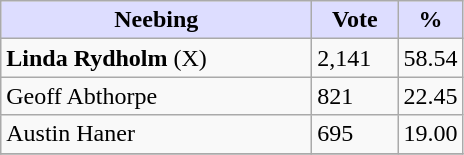<table class="wikitable">
<tr>
<th style="background:#ddf; width:200px;">Neebing </th>
<th style="background:#ddf; width:50px;">Vote</th>
<th style="background:#ddf; width:30px;">%</th>
</tr>
<tr>
<td><strong>Linda Rydholm</strong> (X)</td>
<td>2,141</td>
<td>58.54</td>
</tr>
<tr>
<td>Geoff Abthorpe</td>
<td>821</td>
<td>22.45</td>
</tr>
<tr>
<td>Austin Haner</td>
<td>695</td>
<td>19.00</td>
</tr>
<tr>
</tr>
</table>
